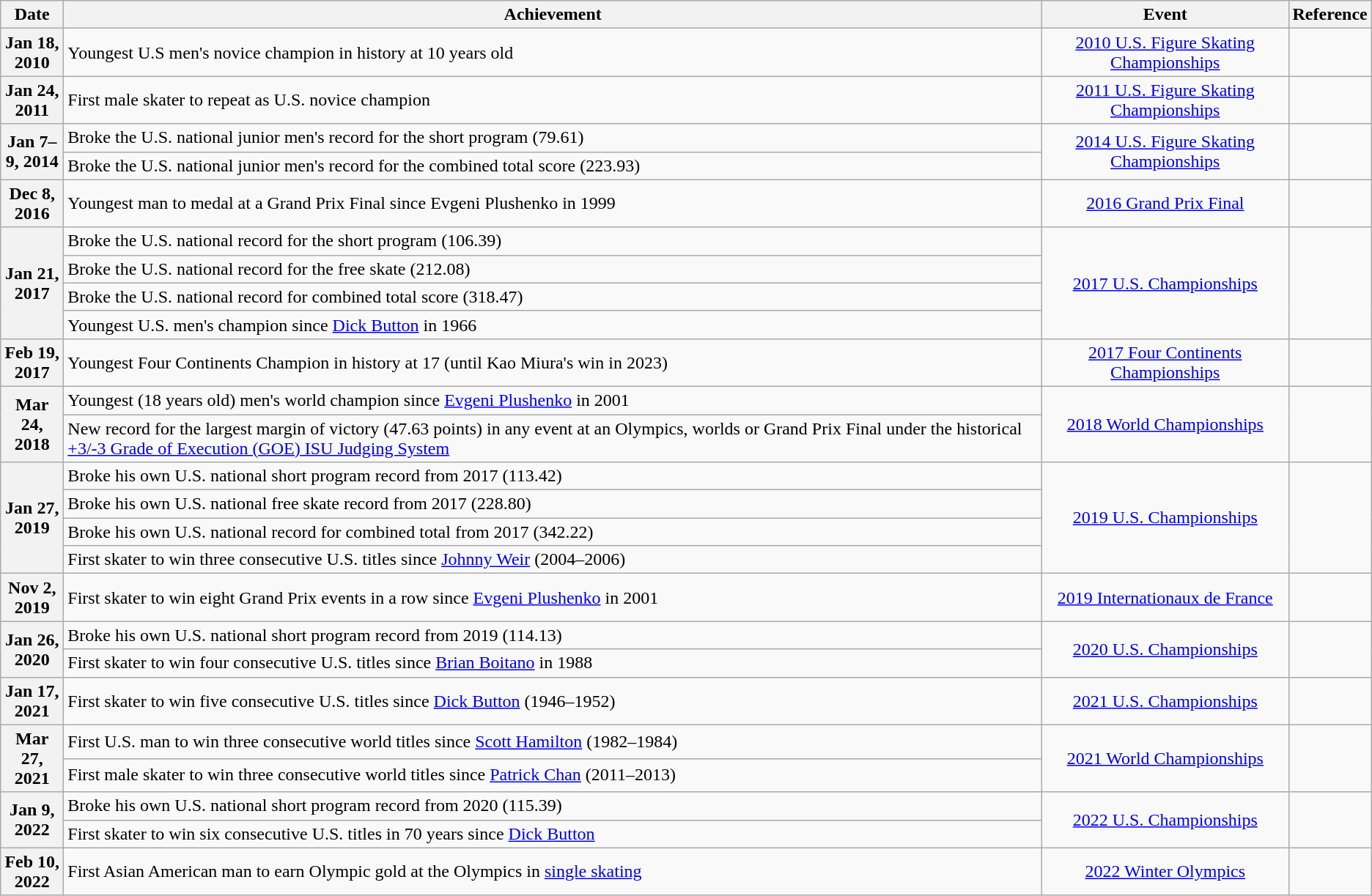<table class="wikitable plainrowheaders" style="text-align:center">
<tr>
<th scope=col width=50px>Date</th>
<th scope=col>Achievement</th>
<th scope=col>Event</th>
<th scope=col>Reference</th>
</tr>
<tr>
<th scope=row>Jan 18, 2010</th>
<td align=left>Youngest U.S men's novice champion in history at 10 years old</td>
<td><a href='#'>2010 U.S. Figure Skating Championships</a></td>
<td></td>
</tr>
<tr>
<th scope=row>Jan 24, 2011</th>
<td align=left>First male skater to repeat as U.S. novice champion</td>
<td><a href='#'>2011 U.S. Figure Skating Championships</a></td>
<td></td>
</tr>
<tr>
<th rowspan="2" scope="row">Jan 7–9, 2014</th>
<td align=left>Broke the U.S. national junior men's record for the short program (79.61)</td>
<td rowspan="2"><a href='#'>2014 U.S. Figure Skating Championships</a></td>
<td rowspan="2"></td>
</tr>
<tr>
<td align=left>Broke the U.S. national junior men's record for the combined total score (223.93)</td>
</tr>
<tr>
<th scope="row">Dec 8, 2016</th>
<td align="left">Youngest man to medal at a Grand Prix Final since Evgeni Plushenko in 1999</td>
<td><a href='#'>2016 Grand Prix Final</a></td>
<td></td>
</tr>
<tr>
<th rowspan="4" scope="row">Jan 21, 2017</th>
<td align="left">Broke the U.S. national record for the short program (106.39)</td>
<td rowspan="4"><a href='#'>2017 U.S. Championships</a></td>
<td rowspan="4"></td>
</tr>
<tr>
<td align=left>Broke the U.S. national record for the free skate (212.08)</td>
</tr>
<tr>
<td align=left>Broke the U.S. national record for combined total score (318.47)</td>
</tr>
<tr>
<td align=left>Youngest U.S. men's champion since <a href='#'>Dick Button</a> in 1966</td>
</tr>
<tr>
<th scope="row">Feb 19, 2017</th>
<td align="left">Youngest Four Continents Champion in history at 17 (until Kao Miura's win in 2023)</td>
<td><a href='#'>2017 Four Continents Championships</a></td>
<td></td>
</tr>
<tr>
<th rowspan="2" scope="row">Mar 24, 2018</th>
<td align="left">Youngest (18 years old) men's world champion since <a href='#'>Evgeni Plushenko</a> in 2001</td>
<td rowspan="2"><a href='#'>2018 World Championships</a></td>
<td rowspan="2"></td>
</tr>
<tr>
<td align=left>New record for the largest margin of victory (47.63 points) in any event at an Olympics, worlds or Grand Prix Final under the historical <a href='#'>+3/-3 Grade of Execution (GOE) ISU Judging System</a></td>
</tr>
<tr>
<th rowspan="4" scope="row">Jan 27, 2019</th>
<td align="left">Broke his own U.S. national short program record from 2017 (113.42)</td>
<td rowspan="4"><a href='#'>2019 U.S. Championships</a></td>
<td rowspan="4"></td>
</tr>
<tr>
<td align=left>Broke his own U.S. national free skate record from 2017 (228.80)</td>
</tr>
<tr>
<td align=left>Broke his own U.S. national record for combined total from 2017 (342.22)</td>
</tr>
<tr>
<td align=left>First skater to win three consecutive U.S. titles since <a href='#'>Johnny Weir</a> (2004–2006)</td>
</tr>
<tr>
<th scope="row">Nov 2, 2019</th>
<td align="left">First skater to win eight Grand Prix events in a row since <a href='#'>Evgeni Plushenko</a> in 2001</td>
<td><a href='#'>2019 Internationaux de France</a></td>
<td></td>
</tr>
<tr>
<th rowspan="2" scope="row">Jan 26, 2020</th>
<td align="left">Broke his own U.S. national short program record from 2019 (114.13)</td>
<td rowspan="2"><a href='#'>2020 U.S. Championships</a></td>
<td rowspan="2"></td>
</tr>
<tr>
<td align=left>First skater to win four consecutive U.S. titles since <a href='#'>Brian Boitano</a> in 1988</td>
</tr>
<tr>
<th scope="row">Jan 17, 2021</th>
<td align="left">First skater to win five consecutive U.S. titles since <a href='#'>Dick Button</a> (1946–1952)</td>
<td><a href='#'>2021 U.S. Championships</a></td>
<td></td>
</tr>
<tr>
<th rowspan="2" scope="row">Mar 27, 2021</th>
<td align="left">First U.S. man to win three consecutive world titles since <a href='#'>Scott Hamilton</a> (1982–1984)</td>
<td rowspan="2"><a href='#'>2021 World Championships</a></td>
<td rowspan="2"></td>
</tr>
<tr>
<td align=left>First male skater to win three consecutive world titles since <a href='#'>Patrick Chan</a> (2011–2013)</td>
</tr>
<tr>
<th rowspan="2" scope="row">Jan 9, 2022</th>
<td align="left">Broke his own U.S. national short program record from 2020 (115.39)</td>
<td rowspan="2"><a href='#'>2022 U.S. Championships</a></td>
<td rowspan="2"></td>
</tr>
<tr>
<td align=left>First skater to win six consecutive U.S. titles in 70 years since <a href='#'>Dick Button</a></td>
</tr>
<tr>
<th scope="row">Feb 10, 2022</th>
<td align="left">First Asian American man to earn Olympic gold at the Olympics in <a href='#'>single skating</a></td>
<td><a href='#'>2022 Winter Olympics</a></td>
<td></td>
</tr>
</table>
